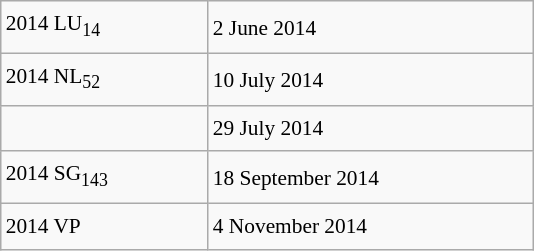<table class="wikitable" style="font-size: 89%; float: left; width: 25em; margin-right: 1em; line-height: 1.65em !important; height: 125px;">
<tr>
<td>2014 LU<sub>14</sub></td>
<td>2 June 2014</td>
</tr>
<tr>
<td>2014 NL<sub>52</sub></td>
<td>10 July 2014</td>
</tr>
<tr>
<td></td>
<td>29 July 2014</td>
</tr>
<tr>
<td>2014 SG<sub>143</sub></td>
<td>18 September 2014</td>
</tr>
<tr>
<td>2014 VP</td>
<td>4 November 2014</td>
</tr>
</table>
